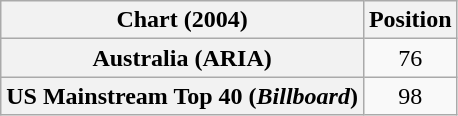<table class="wikitable plainrowheaders" style="text-align:center">
<tr>
<th>Chart (2004)</th>
<th>Position</th>
</tr>
<tr>
<th scope="row">Australia (ARIA)</th>
<td>76</td>
</tr>
<tr>
<th scope="row">US Mainstream Top 40 (<em>Billboard</em>)</th>
<td>98</td>
</tr>
</table>
